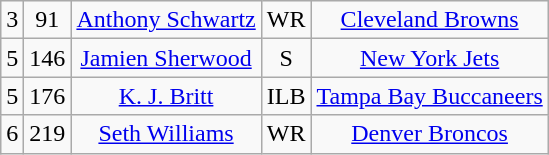<table class="wikitable" style="text-align:center">
<tr>
<td>3</td>
<td>91</td>
<td><a href='#'>Anthony Schwartz</a></td>
<td>WR</td>
<td><a href='#'>Cleveland Browns</a></td>
</tr>
<tr>
<td>5</td>
<td>146</td>
<td><a href='#'>Jamien Sherwood</a></td>
<td>S</td>
<td><a href='#'>New York Jets</a></td>
</tr>
<tr>
<td>5</td>
<td>176</td>
<td><a href='#'>K. J. Britt</a></td>
<td>ILB</td>
<td><a href='#'>Tampa Bay Buccaneers</a></td>
</tr>
<tr>
<td>6</td>
<td>219</td>
<td><a href='#'>Seth Williams</a></td>
<td>WR</td>
<td><a href='#'>Denver Broncos</a></td>
</tr>
</table>
